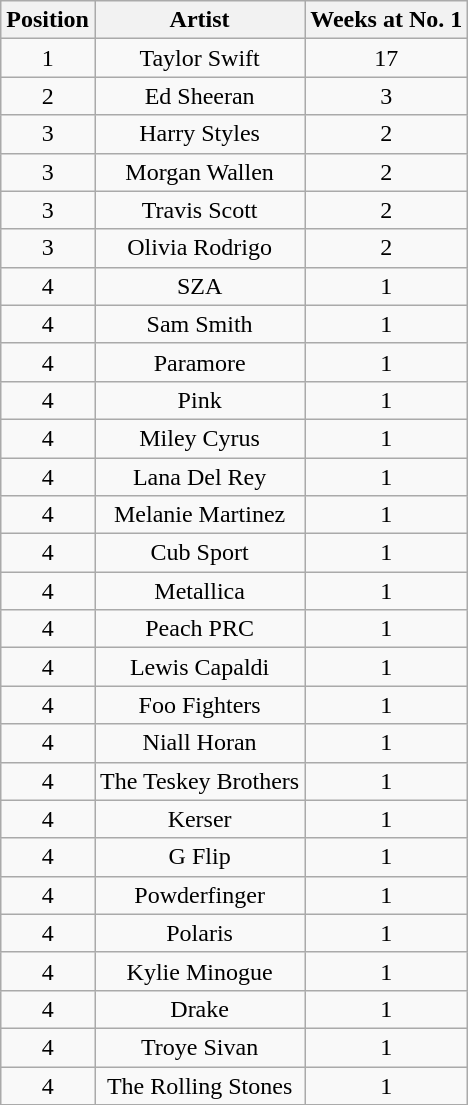<table class="wikitable plainrowheaders" style="text-align:center;">
<tr>
<th scope="col">Position</th>
<th scope="col">Artist</th>
<th scope="col">Weeks at No. 1</th>
</tr>
<tr>
<td>1</td>
<td>Taylor Swift</td>
<td>17</td>
</tr>
<tr>
<td>2</td>
<td>Ed Sheeran</td>
<td>3</td>
</tr>
<tr>
<td>3</td>
<td>Harry Styles</td>
<td>2</td>
</tr>
<tr>
<td>3</td>
<td>Morgan Wallen</td>
<td>2</td>
</tr>
<tr>
<td>3</td>
<td>Travis Scott</td>
<td>2</td>
</tr>
<tr>
<td>3</td>
<td>Olivia Rodrigo</td>
<td>2</td>
</tr>
<tr>
<td>4</td>
<td>SZA</td>
<td>1</td>
</tr>
<tr>
<td>4</td>
<td>Sam Smith</td>
<td>1</td>
</tr>
<tr>
<td>4</td>
<td>Paramore</td>
<td>1</td>
</tr>
<tr>
<td>4</td>
<td>Pink</td>
<td>1</td>
</tr>
<tr>
<td>4</td>
<td>Miley Cyrus</td>
<td>1</td>
</tr>
<tr>
<td>4</td>
<td>Lana Del Rey</td>
<td>1</td>
</tr>
<tr>
<td>4</td>
<td>Melanie Martinez</td>
<td>1</td>
</tr>
<tr>
<td>4</td>
<td>Cub Sport</td>
<td>1</td>
</tr>
<tr>
<td>4</td>
<td>Metallica</td>
<td>1</td>
</tr>
<tr>
<td>4</td>
<td>Peach PRC</td>
<td>1</td>
</tr>
<tr>
<td>4</td>
<td>Lewis Capaldi</td>
<td>1</td>
</tr>
<tr>
<td>4</td>
<td>Foo Fighters</td>
<td>1</td>
</tr>
<tr>
<td>4</td>
<td>Niall Horan</td>
<td>1</td>
</tr>
<tr>
<td>4</td>
<td>The Teskey Brothers</td>
<td>1</td>
</tr>
<tr>
<td>4</td>
<td>Kerser</td>
<td>1</td>
</tr>
<tr>
<td>4</td>
<td>G Flip</td>
<td>1</td>
</tr>
<tr>
<td>4</td>
<td>Powderfinger</td>
<td>1</td>
</tr>
<tr>
<td>4</td>
<td>Polaris</td>
<td>1</td>
</tr>
<tr>
<td>4</td>
<td>Kylie Minogue</td>
<td>1</td>
</tr>
<tr>
<td>4</td>
<td>Drake</td>
<td>1</td>
</tr>
<tr>
<td>4</td>
<td>Troye Sivan</td>
<td>1</td>
</tr>
<tr>
<td>4</td>
<td>The Rolling Stones</td>
<td>1</td>
</tr>
</table>
